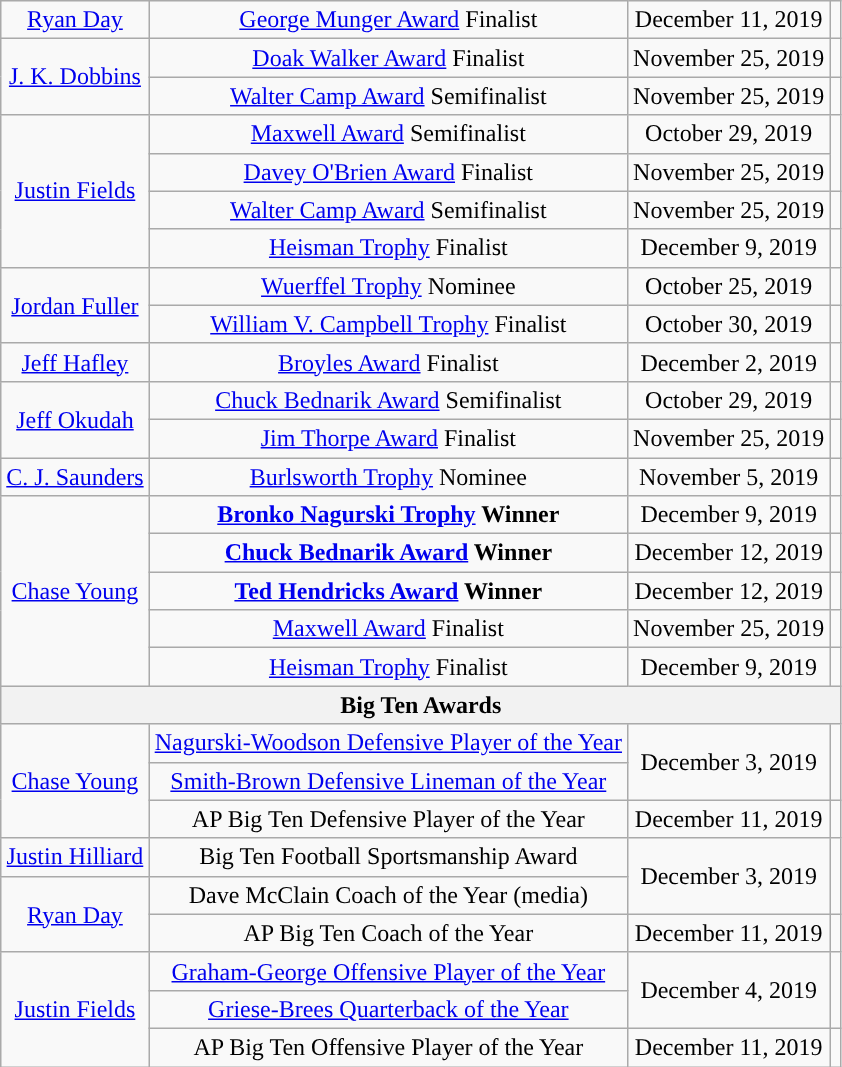<table class="wikitable sortable sortable" style="text-align: center">
<tr>
<td><a href='#'>Ryan Day</a></td>
<td><a href='#'>George Munger Award</a> Finalist</td>
<td>December 11, 2019</td>
<td></td>
</tr>
<tr>
<td rowspan="2"><a href='#'>J. K. Dobbins</a></td>
<td><a href='#'>Doak Walker Award</a> Finalist</td>
<td>November 25, 2019</td>
<td></td>
</tr>
<tr>
<td><a href='#'>Walter Camp Award</a> Semifinalist</td>
<td>November 25, 2019</td>
<td></td>
</tr>
<tr>
<td rowspan="4"><a href='#'>Justin Fields</a></td>
<td><a href='#'>Maxwell Award</a> Semifinalist</td>
<td>October 29, 2019</td>
<td rowspan="2"></td>
</tr>
<tr>
<td><a href='#'>Davey O'Brien Award</a> Finalist</td>
<td>November 25, 2019</td>
</tr>
<tr>
<td><a href='#'>Walter Camp Award</a> Semifinalist</td>
<td>November 25, 2019</td>
<td></td>
</tr>
<tr>
<td><a href='#'>Heisman Trophy</a> Finalist</td>
<td>December 9, 2019</td>
<td></td>
</tr>
<tr>
<td rowspan="2"><a href='#'>Jordan Fuller</a></td>
<td><a href='#'>Wuerffel Trophy</a> Nominee</td>
<td>October 25, 2019</td>
<td></td>
</tr>
<tr>
<td><a href='#'>William V. Campbell Trophy</a> Finalist</td>
<td>October 30, 2019</td>
<td></td>
</tr>
<tr>
<td><a href='#'>Jeff Hafley</a></td>
<td><a href='#'>Broyles Award</a> Finalist</td>
<td>December 2, 2019</td>
<td></td>
</tr>
<tr>
<td rowspan="2"><a href='#'>Jeff Okudah</a></td>
<td><a href='#'>Chuck Bednarik Award</a> Semifinalist</td>
<td>October 29, 2019</td>
<td></td>
</tr>
<tr>
<td><a href='#'>Jim Thorpe Award</a> Finalist</td>
<td>November 25, 2019</td>
<td></td>
</tr>
<tr>
<td><a href='#'>C. J. Saunders</a></td>
<td><a href='#'>Burlsworth Trophy</a> Nominee</td>
<td>November 5, 2019</td>
<td></td>
</tr>
<tr>
<td rowspan="5"><a href='#'>Chase Young</a></td>
<td><strong><a href='#'>Bronko Nagurski Trophy</a> Winner</strong></td>
<td>December 9, 2019</td>
<td></td>
</tr>
<tr>
<td><strong><a href='#'>Chuck Bednarik Award</a> Winner</strong></td>
<td>December 12, 2019</td>
<td></td>
</tr>
<tr>
<td><strong><a href='#'>Ted Hendricks Award</a> Winner</strong></td>
<td>December 12, 2019</td>
<td></td>
</tr>
<tr>
<td><a href='#'>Maxwell Award</a> Finalist</td>
<td>November 25, 2019</td>
<td></td>
</tr>
<tr>
<td><a href='#'>Heisman Trophy</a> Finalist</td>
<td>December 9, 2019</td>
<td></td>
</tr>
<tr>
<th colspan=4>Big Ten Awards</th>
</tr>
<tr>
<td rowspan="3"><a href='#'>Chase Young</a></td>
<td><a href='#'>Nagurski-Woodson Defensive Player of the Year</a></td>
<td rowspan="2">December 3, 2019</td>
<td rowspan="2"></td>
</tr>
<tr>
<td><a href='#'>Smith-Brown Defensive Lineman of the Year</a></td>
</tr>
<tr>
<td>AP Big Ten Defensive Player of the Year</td>
<td>December 11, 2019</td>
<td></td>
</tr>
<tr>
<td><a href='#'>Justin Hilliard</a></td>
<td>Big Ten Football Sportsmanship Award</td>
<td rowspan="2">December 3, 2019</td>
<td rowspan="2"></td>
</tr>
<tr>
<td rowspan="2"><a href='#'>Ryan Day</a></td>
<td>Dave McClain Coach of the Year (media)</td>
</tr>
<tr>
<td>AP Big Ten Coach of the Year</td>
<td>December 11, 2019</td>
<td></td>
</tr>
<tr>
<td rowspan="3"><a href='#'>Justin Fields</a></td>
<td><a href='#'>Graham-George Offensive Player of the Year</a></td>
<td rowspan="2">December 4, 2019</td>
<td rowspan="2"></td>
</tr>
<tr>
<td><a href='#'>Griese-Brees Quarterback of the Year</a></td>
</tr>
<tr>
<td>AP Big Ten Offensive Player of the Year</td>
<td>December 11, 2019</td>
<td></td>
</tr>
</table>
